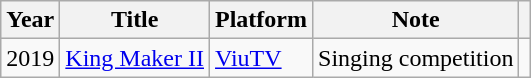<table class="wikitable plainrowheaders">
<tr>
<th scope="col">Year</th>
<th scope="col">Title</th>
<th scope="col">Platform</th>
<th scope="col">Note</th>
<th scope="col" class="unsortable"></th>
</tr>
<tr>
<td>2019</td>
<td><a href='#'>King Maker II</a></td>
<td rowspan=2><a href='#'>ViuTV</a></td>
<td>Singing competition</td>
<td></td>
</tr>
</table>
